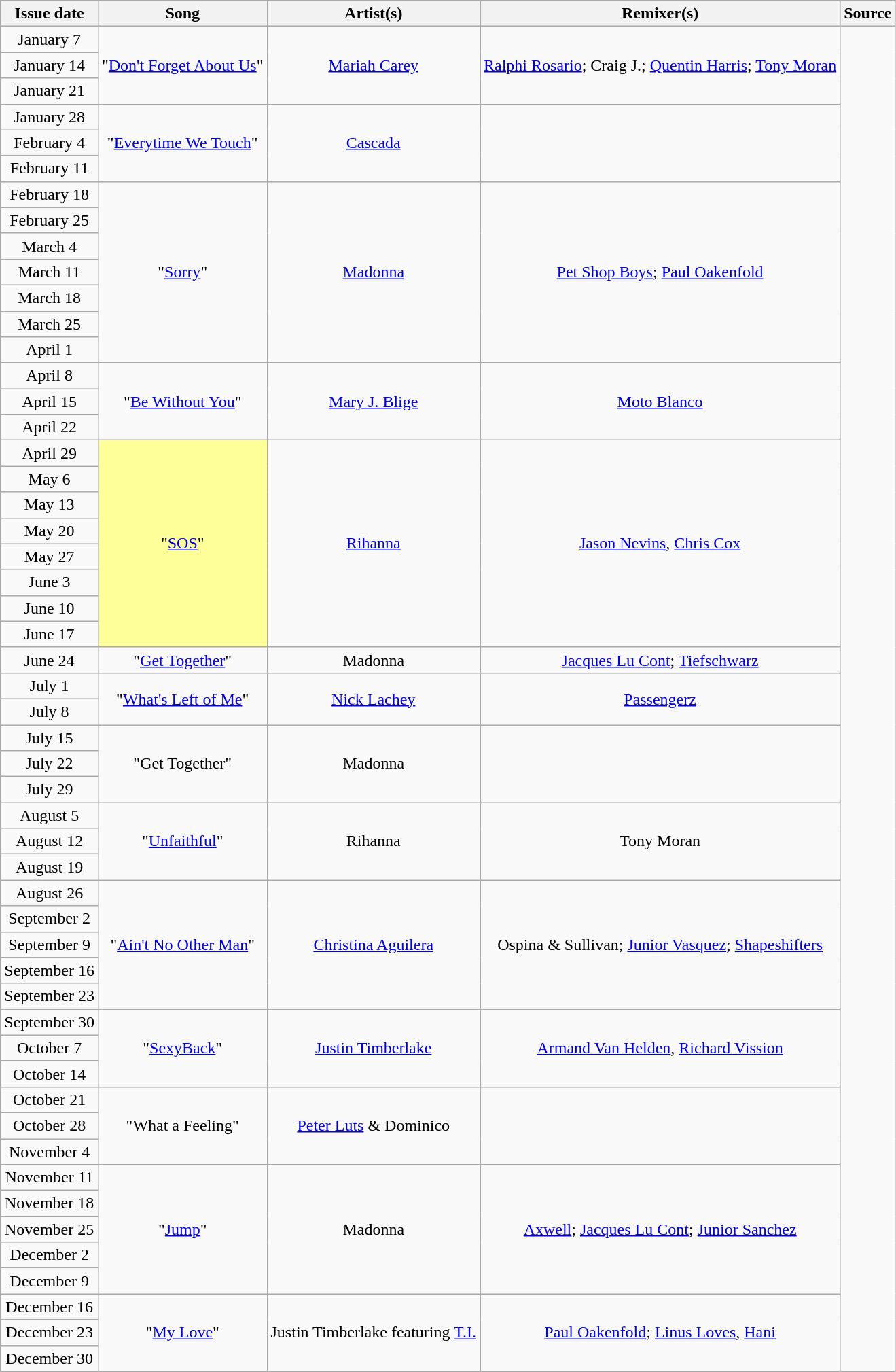<table class="wikitable" style="text-align: center;">
<tr>
<th>Issue date</th>
<th>Song</th>
<th>Artist(s)</th>
<th>Remixer(s)</th>
<th>Source</th>
</tr>
<tr>
<td>January 7</td>
<td rowspan="3">"<a href='#'>Don't Forget About Us</a>"</td>
<td rowspan="3"><a href='#'>Mariah Carey</a></td>
<td rowspan="3"><a href='#'>Ralphi Rosario</a>; Craig J.; <a href='#'>Quentin Harris</a>; <a href='#'>Tony Moran</a></td>
<td rowspan="52"></td>
</tr>
<tr>
<td>January 14</td>
</tr>
<tr>
<td>January 21</td>
</tr>
<tr>
<td>January 28</td>
<td rowspan="3">"<a href='#'>Everytime We Touch</a>"</td>
<td rowspan="3"><a href='#'>Cascada</a></td>
<td rowspan="3"></td>
</tr>
<tr>
<td>February 4</td>
</tr>
<tr>
<td>February 11</td>
</tr>
<tr>
<td>February 18</td>
<td rowspan="7">"<a href='#'>Sorry</a>"</td>
<td rowspan="7"><a href='#'>Madonna</a></td>
<td rowspan="7"><a href='#'>Pet Shop Boys</a>; <a href='#'>Paul Oakenfold</a></td>
</tr>
<tr>
<td>February 25</td>
</tr>
<tr>
<td>March 4</td>
</tr>
<tr>
<td>March 11</td>
</tr>
<tr>
<td>March 18</td>
</tr>
<tr>
<td>March 25</td>
</tr>
<tr>
<td>April 1</td>
</tr>
<tr>
<td>April 8</td>
<td rowspan="3">"<a href='#'>Be Without You</a>"</td>
<td rowspan="3"><a href='#'>Mary J. Blige</a></td>
<td rowspan="3"><a href='#'>Moto Blanco</a></td>
</tr>
<tr>
<td>April 15</td>
</tr>
<tr>
<td>April 22</td>
</tr>
<tr>
<td>April 29</td>
<td bgcolor=#FFFF99 rowspan="8">"<a href='#'>SOS</a>"</td>
<td rowspan="8"><a href='#'>Rihanna</a></td>
<td rowspan="8"><a href='#'>Jason Nevins</a>, <a href='#'>Chris Cox</a></td>
</tr>
<tr>
<td>May 6</td>
</tr>
<tr>
<td>May 13</td>
</tr>
<tr>
<td>May 20</td>
</tr>
<tr>
<td>May 27</td>
</tr>
<tr>
<td>June 3</td>
</tr>
<tr>
<td>June 10</td>
</tr>
<tr>
<td>June 17</td>
</tr>
<tr>
<td>June 24</td>
<td>"<a href='#'>Get Together</a>"</td>
<td>Madonna</td>
<td><a href='#'>Jacques Lu Cont</a>; <a href='#'>Tiefschwarz</a></td>
</tr>
<tr>
<td>July 1</td>
<td rowspan="2">"<a href='#'>What's Left of Me</a>"</td>
<td rowspan="2"><a href='#'>Nick Lachey</a></td>
<td rowspan="2"><a href='#'>Passengerz</a></td>
</tr>
<tr>
<td>July 8</td>
</tr>
<tr>
<td>July 15</td>
<td rowspan="3">"Get Together"</td>
<td rowspan="3">Madonna</td>
<td rowspan="3"></td>
</tr>
<tr>
<td>July 22</td>
</tr>
<tr>
<td>July 29</td>
</tr>
<tr>
<td>August 5</td>
<td rowspan="3">"<a href='#'>Unfaithful</a>"</td>
<td rowspan="3">Rihanna</td>
<td rowspan="3">Tony Moran</td>
</tr>
<tr>
<td>August 12</td>
</tr>
<tr>
<td>August 19</td>
</tr>
<tr>
<td>August 26</td>
<td rowspan="5">"<a href='#'>Ain't No Other Man</a>"</td>
<td rowspan="5"><a href='#'>Christina Aguilera</a></td>
<td rowspan="5">Ospina & Sullivan; <a href='#'>Junior Vasquez</a>; <a href='#'>Shapeshifters</a></td>
</tr>
<tr>
<td>September 2</td>
</tr>
<tr>
<td>September 9</td>
</tr>
<tr>
<td>September 16</td>
</tr>
<tr>
<td>September 23</td>
</tr>
<tr>
<td>September 30</td>
<td rowspan="3">"<a href='#'>SexyBack</a>"</td>
<td rowspan="3"><a href='#'>Justin Timberlake</a></td>
<td rowspan="3"><a href='#'>Armand Van Helden</a>, <a href='#'>Richard Vission</a></td>
</tr>
<tr>
<td>October 7</td>
</tr>
<tr>
<td>October 14</td>
</tr>
<tr>
<td>October 21</td>
<td rowspan="3">"What a Feeling"</td>
<td rowspan="3"><a href='#'>Peter Luts</a> & Dominico</td>
<td rowspan="3"></td>
</tr>
<tr>
<td>October 28</td>
</tr>
<tr>
<td>November 4</td>
</tr>
<tr>
<td>November 11</td>
<td rowspan="5">"<a href='#'>Jump</a>"</td>
<td rowspan="5">Madonna</td>
<td rowspan="5"><a href='#'>Axwell</a>; <a href='#'>Jacques Lu Cont</a>; <a href='#'>Junior Sanchez</a></td>
</tr>
<tr>
<td>November 18</td>
</tr>
<tr>
<td>November 25</td>
</tr>
<tr>
<td>December 2</td>
</tr>
<tr>
<td>December 9</td>
</tr>
<tr>
<td>December 16</td>
<td rowspan="3">"<a href='#'>My Love</a>"</td>
<td rowspan="3">Justin Timberlake featuring <a href='#'>T.I.</a></td>
<td rowspan="3"><a href='#'>Paul Oakenfold</a>; <a href='#'>Linus Loves</a>, <a href='#'>Hani</a></td>
</tr>
<tr>
<td>December 23</td>
</tr>
<tr>
<td>December 30</td>
</tr>
<tr>
</tr>
</table>
